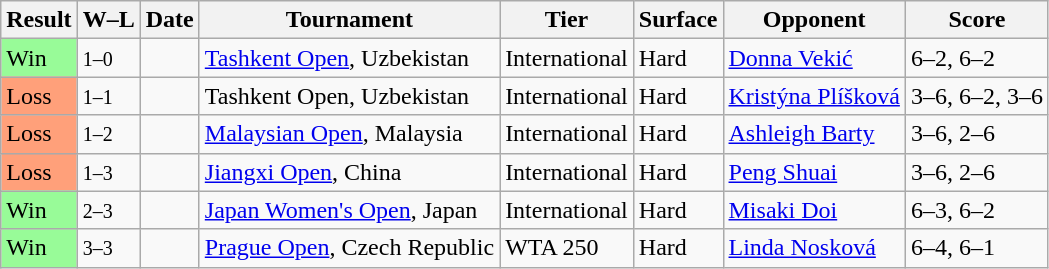<table class="sortable wikitable">
<tr>
<th>Result</th>
<th class="unsortable">W–L</th>
<th>Date</th>
<th>Tournament</th>
<th>Tier</th>
<th>Surface</th>
<th>Opponent</th>
<th class="unsortable">Score</th>
</tr>
<tr>
<td style="background:#98fb98;">Win</td>
<td><small>1–0</small></td>
<td><a href='#'></a></td>
<td><a href='#'>Tashkent Open</a>, Uzbekistan</td>
<td>International</td>
<td>Hard</td>
<td> <a href='#'>Donna Vekić</a></td>
<td>6–2, 6–2</td>
</tr>
<tr>
<td bgcolor=ffa07a>Loss</td>
<td><small>1–1</small></td>
<td><a href='#'></a></td>
<td>Tashkent Open, Uzbekistan</td>
<td>International</td>
<td>Hard</td>
<td> <a href='#'>Kristýna Plíšková</a></td>
<td>3–6, 6–2, 3–6</td>
</tr>
<tr>
<td bgcolor=FFA07A>Loss</td>
<td><small>1–2</small></td>
<td><a href='#'></a></td>
<td><a href='#'>Malaysian Open</a>, Malaysia</td>
<td>International</td>
<td>Hard</td>
<td> <a href='#'>Ashleigh Barty</a></td>
<td>3–6, 2–6</td>
</tr>
<tr>
<td bgcolor=#FFA07A>Loss</td>
<td><small>1–3</small></td>
<td><a href='#'></a></td>
<td><a href='#'>Jiangxi Open</a>, China</td>
<td>International</td>
<td>Hard</td>
<td> <a href='#'>Peng Shuai</a></td>
<td>3–6, 2–6</td>
</tr>
<tr>
<td style="background:#98fb98;">Win</td>
<td><small>2–3</small></td>
<td><a href='#'></a></td>
<td><a href='#'>Japan Women's Open</a>, Japan</td>
<td>International</td>
<td>Hard</td>
<td> <a href='#'>Misaki Doi</a></td>
<td>6–3, 6–2</td>
</tr>
<tr>
<td style="background:#98fb98;">Win</td>
<td><small>3–3</small></td>
<td><a href='#'></a></td>
<td><a href='#'>Prague Open</a>, Czech Republic</td>
<td>WTA 250</td>
<td>Hard</td>
<td> <a href='#'>Linda Nosková</a></td>
<td>6–4, 6–1</td>
</tr>
</table>
